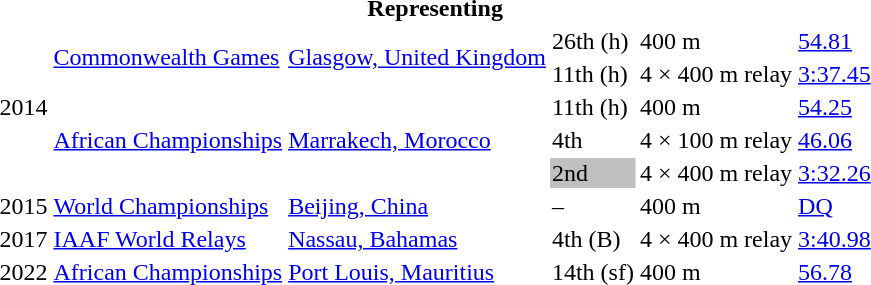<table>
<tr>
<th colspan="6">Representing </th>
</tr>
<tr>
<td rowspan=5>2014</td>
<td rowspan=2><a href='#'>Commonwealth Games</a></td>
<td rowspan=2><a href='#'>Glasgow, United Kingdom</a></td>
<td>26th (h)</td>
<td>400 m</td>
<td><a href='#'>54.81</a></td>
</tr>
<tr>
<td>11th (h)</td>
<td>4 × 400 m relay</td>
<td><a href='#'>3:37.45</a></td>
</tr>
<tr>
<td rowspan=3><a href='#'>African Championships</a></td>
<td rowspan=3><a href='#'>Marrakech, Morocco</a></td>
<td>11th (h)</td>
<td>400 m</td>
<td><a href='#'>54.25</a></td>
</tr>
<tr>
<td>4th</td>
<td>4 × 100 m relay</td>
<td><a href='#'>46.06</a></td>
</tr>
<tr>
<td bgcolor=silver>2nd</td>
<td>4 × 400 m relay</td>
<td><a href='#'>3:32.26</a></td>
</tr>
<tr>
<td>2015</td>
<td><a href='#'>World Championships</a></td>
<td><a href='#'>Beijing, China</a></td>
<td>–</td>
<td>400 m</td>
<td><a href='#'>DQ</a></td>
</tr>
<tr>
<td>2017</td>
<td><a href='#'>IAAF World Relays</a></td>
<td><a href='#'>Nassau, Bahamas</a></td>
<td>4th (B)</td>
<td>4 × 400 m relay</td>
<td><a href='#'>3:40.98</a></td>
</tr>
<tr>
<td>2022</td>
<td><a href='#'>African Championships</a></td>
<td><a href='#'>Port Louis, Mauritius</a></td>
<td>14th (sf)</td>
<td>400 m</td>
<td><a href='#'>56.78</a></td>
</tr>
</table>
